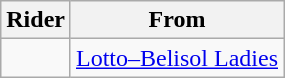<table class="wikitable sortable">
<tr>
<th>Rider</th>
<th>From</th>
</tr>
<tr>
<td></td>
<td><a href='#'>Lotto–Belisol Ladies</a></td>
</tr>
</table>
